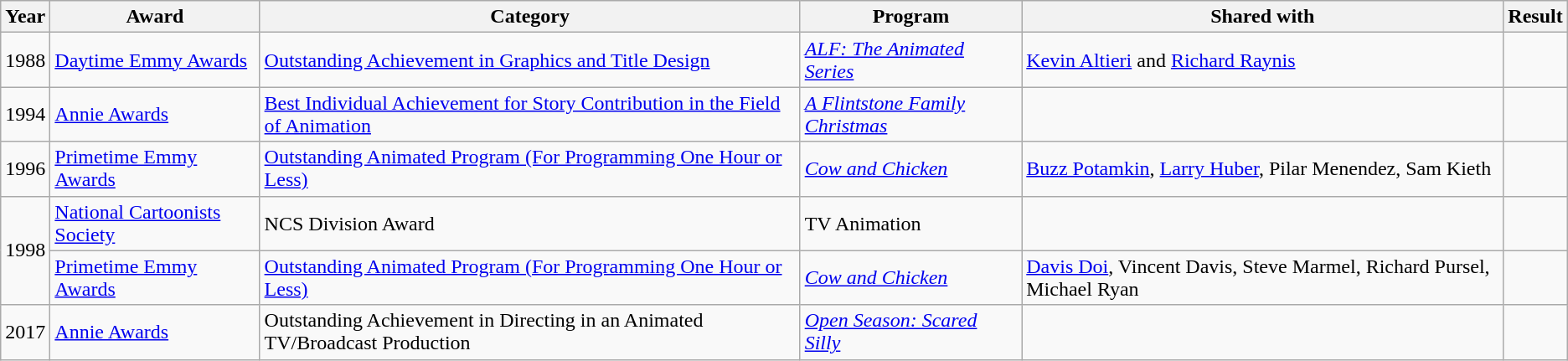<table class="wikitable sortable">
<tr>
<th>Year</th>
<th>Award</th>
<th>Category</th>
<th>Program</th>
<th>Shared with</th>
<th>Result</th>
</tr>
<tr>
<td>1988</td>
<td><a href='#'>Daytime Emmy Awards</a></td>
<td><a href='#'>Outstanding Achievement in Graphics and Title Design</a></td>
<td><em><a href='#'>ALF: The Animated Series</a></em></td>
<td><a href='#'>Kevin Altieri</a> and <a href='#'>Richard Raynis</a></td>
<td></td>
</tr>
<tr>
<td>1994</td>
<td><a href='#'>Annie Awards</a></td>
<td><a href='#'>Best Individual Achievement for Story Contribution in the Field of Animation</a></td>
<td><em><a href='#'>A Flintstone Family Christmas</a></em></td>
<td></td>
<td></td>
</tr>
<tr>
<td>1996</td>
<td><a href='#'>Primetime Emmy Awards</a></td>
<td><a href='#'>Outstanding Animated Program (For Programming One Hour or Less)</a></td>
<td><em><a href='#'>Cow and Chicken</a></em><br></td>
<td><a href='#'>Buzz Potamkin</a>, <a href='#'>Larry Huber</a>, Pilar Menendez, Sam Kieth</td>
<td></td>
</tr>
<tr>
<td rowspan="2">1998</td>
<td><a href='#'>National Cartoonists Society</a></td>
<td>NCS Division Award</td>
<td>TV Animation</td>
<td></td>
<td></td>
</tr>
<tr>
<td><a href='#'>Primetime Emmy Awards</a></td>
<td><a href='#'>Outstanding Animated Program (For Programming One Hour or Less)</a></td>
<td><em><a href='#'>Cow and Chicken</a></em><br></td>
<td><a href='#'>Davis Doi</a>, Vincent Davis, Steve Marmel, Richard Pursel, Michael Ryan</td>
<td></td>
</tr>
<tr>
<td>2017</td>
<td><a href='#'>Annie Awards</a></td>
<td>Outstanding Achievement in Directing in an Animated TV/Broadcast Production</td>
<td><em><a href='#'>Open Season: Scared Silly</a></em></td>
<td></td>
<td></td>
</tr>
</table>
